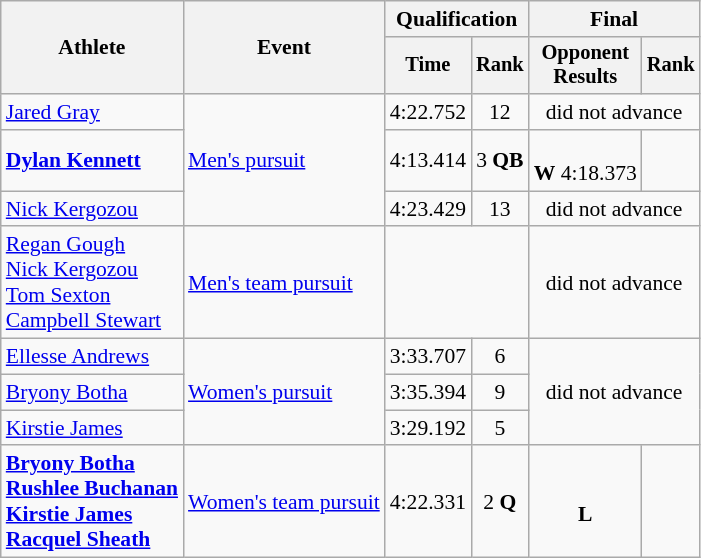<table class="wikitable" style="font-size:90%;text-align:center;">
<tr>
<th rowspan=2>Athlete</th>
<th rowspan=2>Event</th>
<th colspan=2>Qualification</th>
<th colspan=2>Final</th>
</tr>
<tr style="font-size:95%">
<th>Time</th>
<th>Rank</th>
<th>Opponent<br>Results</th>
<th>Rank</th>
</tr>
<tr>
<td style="text-align:left;"><a href='#'>Jared Gray</a></td>
<td style="text-align:left;" rowspan=3><a href='#'>Men's pursuit</a></td>
<td>4:22.752</td>
<td>12</td>
<td colspan=2>did not advance</td>
</tr>
<tr>
<td style="text-align:left;"><strong><a href='#'>Dylan Kennett</a></strong></td>
<td>4:13.414</td>
<td>3 <strong>QB</strong></td>
<td><br><strong>W</strong> 4:18.373</td>
<td></td>
</tr>
<tr>
<td style="text-align:left;"><a href='#'>Nick Kergozou</a></td>
<td>4:23.429</td>
<td>13</td>
<td colspan=2>did not advance</td>
</tr>
<tr>
<td style="text-align:left;"><a href='#'>Regan Gough</a><br><a href='#'>Nick Kergozou</a><br><a href='#'>Tom Sexton</a><br><a href='#'>Campbell Stewart</a></td>
<td style="text-align:left;"><a href='#'>Men's team pursuit</a></td>
<td colspan=2></td>
<td colspan=2>did not advance</td>
</tr>
<tr>
<td style="text-align:left;"><a href='#'>Ellesse Andrews</a></td>
<td style="text-align:left;" rowspan=3><a href='#'>Women's pursuit</a></td>
<td>3:33.707</td>
<td>6</td>
<td colspan=2; rowspan=3>did not advance</td>
</tr>
<tr>
<td style="text-align:left;"><a href='#'>Bryony Botha</a></td>
<td>3:35.394</td>
<td>9</td>
</tr>
<tr>
<td style="text-align:left;"><a href='#'>Kirstie James</a></td>
<td>3:29.192</td>
<td>5</td>
</tr>
<tr>
<td style="text-align:left;"><strong><a href='#'>Bryony Botha</a></strong><br><strong><a href='#'>Rushlee Buchanan</a></strong><br><strong><a href='#'>Kirstie James</a></strong><br><strong><a href='#'>Racquel Sheath</a></strong></td>
<td style="text-align:left;"><a href='#'>Women's team pursuit</a></td>
<td>4:22.331</td>
<td>2 <strong>Q</strong></td>
<td><br><strong>L</strong> </td>
<td></td>
</tr>
</table>
